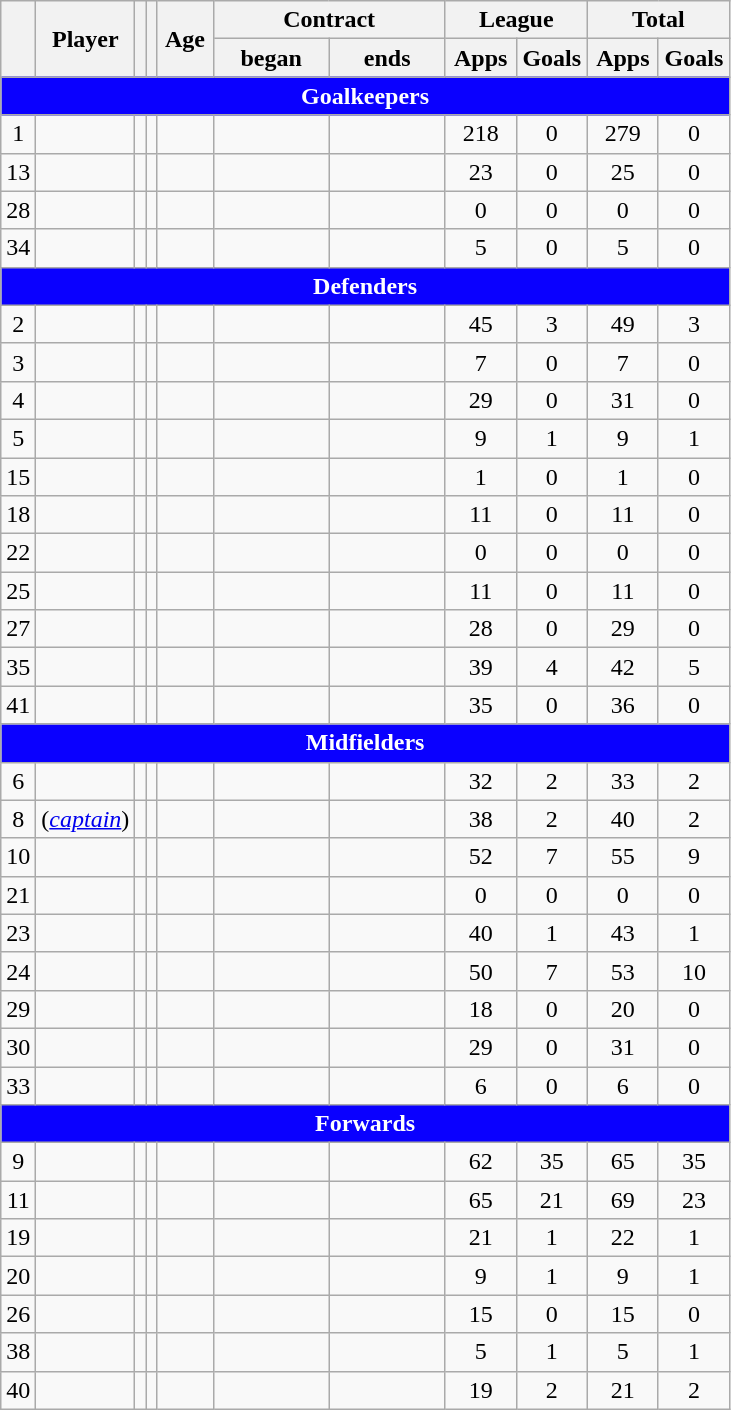<table class="wikitable mw-datatable nowrap sortable" style="text-align:center">
<tr>
<th rowspan="2"></th>
<th rowspan="2">Player</th>
<th rowspan="2"></th>
<th rowspan="2"></th>
<th rowspan="2" width=30>Age</th>
<th colspan="2">Contract</th>
<th colspan="2">League</th>
<th colspan="2">Total</th>
</tr>
<tr>
<th width=70>began</th>
<th width=70>ends</th>
<th width=40>Apps</th>
<th width=40>Goals</th>
<th width=40>Apps</th>
<th width=40>Goals</th>
</tr>
<tr class="sortbottom">
<td colspan="11" style="background:#0a00ff; color:white "><strong>Goalkeepers</strong></td>
</tr>
<tr>
<td>1</td>
<td align="left"></td>
<td></td>
<td></td>
<td></td>
<td></td>
<td></td>
<td>218</td>
<td>0</td>
<td>279</td>
<td>0</td>
</tr>
<tr>
<td>13</td>
<td align="left"></td>
<td></td>
<td></td>
<td></td>
<td></td>
<td></td>
<td>23</td>
<td>0</td>
<td>25</td>
<td>0</td>
</tr>
<tr>
<td>28</td>
<td align="left"></td>
<td></td>
<td></td>
<td></td>
<td></td>
<td></td>
<td>0</td>
<td>0</td>
<td>0</td>
<td>0</td>
</tr>
<tr>
<td>34</td>
<td align="left"></td>
<td></td>
<td></td>
<td></td>
<td></td>
<td></td>
<td>5</td>
<td>0</td>
<td>5</td>
<td>0</td>
</tr>
<tr class="sortbottom">
<td colspan="11" style="background:#0a00ff; color:white "><strong>Defenders</strong></td>
</tr>
<tr>
<td>2</td>
<td align="left"></td>
<td></td>
<td></td>
<td></td>
<td></td>
<td></td>
<td>45</td>
<td>3</td>
<td>49</td>
<td>3</td>
</tr>
<tr>
<td>3</td>
<td align="left"></td>
<td></td>
<td></td>
<td></td>
<td></td>
<td></td>
<td>7</td>
<td>0</td>
<td>7</td>
<td>0</td>
</tr>
<tr>
<td>4</td>
<td align="left"></td>
<td></td>
<td></td>
<td></td>
<td></td>
<td></td>
<td>29</td>
<td>0</td>
<td>31</td>
<td>0</td>
</tr>
<tr>
<td>5</td>
<td align="left"></td>
<td></td>
<td></td>
<td></td>
<td></td>
<td></td>
<td>9</td>
<td>1</td>
<td>9</td>
<td>1</td>
</tr>
<tr>
<td>15</td>
<td align="left"></td>
<td></td>
<td></td>
<td></td>
<td></td>
<td></td>
<td>1</td>
<td>0</td>
<td>1</td>
<td>0</td>
</tr>
<tr>
<td>18</td>
<td align="left"></td>
<td></td>
<td></td>
<td></td>
<td></td>
<td></td>
<td>11</td>
<td>0</td>
<td>11</td>
<td>0</td>
</tr>
<tr>
<td>22</td>
<td align="left"></td>
<td></td>
<td></td>
<td></td>
<td></td>
<td></td>
<td>0</td>
<td>0</td>
<td>0</td>
<td>0</td>
</tr>
<tr>
<td>25</td>
<td align="left"></td>
<td></td>
<td></td>
<td></td>
<td></td>
<td></td>
<td>11</td>
<td>0</td>
<td>11</td>
<td>0</td>
</tr>
<tr>
<td>27</td>
<td align="left"></td>
<td></td>
<td></td>
<td></td>
<td></td>
<td></td>
<td>28</td>
<td>0</td>
<td>29</td>
<td>0</td>
</tr>
<tr>
<td>35</td>
<td align="left"></td>
<td></td>
<td></td>
<td></td>
<td></td>
<td></td>
<td>39</td>
<td>4</td>
<td>42</td>
<td>5</td>
</tr>
<tr>
<td>41</td>
<td align="left"></td>
<td></td>
<td></td>
<td></td>
<td></td>
<td></td>
<td>35</td>
<td>0</td>
<td>36</td>
<td>0</td>
</tr>
<tr class="sortbottom">
<td colspan="11" style="background:#0a00ff; color:white "><strong>Midfielders</strong></td>
</tr>
<tr>
<td>6</td>
<td align="left"></td>
<td></td>
<td></td>
<td></td>
<td></td>
<td></td>
<td>32</td>
<td>2</td>
<td>33</td>
<td>2</td>
</tr>
<tr>
<td>8</td>
<td align="left"> (<em><a href='#'>captain</a></em>)</td>
<td></td>
<td></td>
<td></td>
<td></td>
<td></td>
<td>38</td>
<td>2</td>
<td>40</td>
<td>2</td>
</tr>
<tr>
<td>10</td>
<td align="left"></td>
<td></td>
<td></td>
<td></td>
<td></td>
<td></td>
<td>52</td>
<td>7</td>
<td>55</td>
<td>9</td>
</tr>
<tr>
<td>21</td>
<td align="left"></td>
<td></td>
<td></td>
<td></td>
<td></td>
<td></td>
<td>0</td>
<td>0</td>
<td>0</td>
<td>0</td>
</tr>
<tr>
<td>23</td>
<td align="left"></td>
<td></td>
<td></td>
<td></td>
<td></td>
<td></td>
<td>40</td>
<td>1</td>
<td>43</td>
<td>1</td>
</tr>
<tr>
<td>24</td>
<td align="left"></td>
<td></td>
<td></td>
<td></td>
<td></td>
<td></td>
<td>50</td>
<td>7</td>
<td>53</td>
<td>10</td>
</tr>
<tr>
<td>29</td>
<td align="left"></td>
<td></td>
<td></td>
<td></td>
<td></td>
<td></td>
<td>18</td>
<td>0</td>
<td>20</td>
<td>0</td>
</tr>
<tr>
<td>30</td>
<td align="left"></td>
<td></td>
<td></td>
<td></td>
<td></td>
<td></td>
<td>29</td>
<td>0</td>
<td>31</td>
<td>0</td>
</tr>
<tr>
<td>33</td>
<td align="left"></td>
<td></td>
<td></td>
<td></td>
<td></td>
<td></td>
<td>6</td>
<td>0</td>
<td>6</td>
<td>0</td>
</tr>
<tr class="sortbottom">
<td colspan="11" style="background:#0a00ff; color:white "><strong>Forwards</strong></td>
</tr>
<tr>
<td>9</td>
<td align="left"></td>
<td></td>
<td></td>
<td></td>
<td></td>
<td></td>
<td>62</td>
<td>35</td>
<td>65</td>
<td>35</td>
</tr>
<tr>
<td>11</td>
<td align="left"></td>
<td></td>
<td></td>
<td></td>
<td></td>
<td></td>
<td>65</td>
<td>21</td>
<td>69</td>
<td>23</td>
</tr>
<tr>
<td>19</td>
<td align="left"></td>
<td></td>
<td></td>
<td></td>
<td></td>
<td></td>
<td>21</td>
<td>1</td>
<td>22</td>
<td>1</td>
</tr>
<tr>
<td>20</td>
<td align="left"></td>
<td></td>
<td></td>
<td></td>
<td></td>
<td></td>
<td>9</td>
<td>1</td>
<td>9</td>
<td>1</td>
</tr>
<tr>
<td>26</td>
<td align="left"></td>
<td></td>
<td></td>
<td></td>
<td></td>
<td></td>
<td>15</td>
<td>0</td>
<td>15</td>
<td>0</td>
</tr>
<tr>
<td>38</td>
<td align="left"></td>
<td></td>
<td></td>
<td></td>
<td></td>
<td></td>
<td>5</td>
<td>1</td>
<td>5</td>
<td>1</td>
</tr>
<tr>
<td>40</td>
<td align="left"></td>
<td></td>
<td></td>
<td></td>
<td></td>
<td></td>
<td>19</td>
<td>2</td>
<td>21</td>
<td>2</td>
</tr>
</table>
